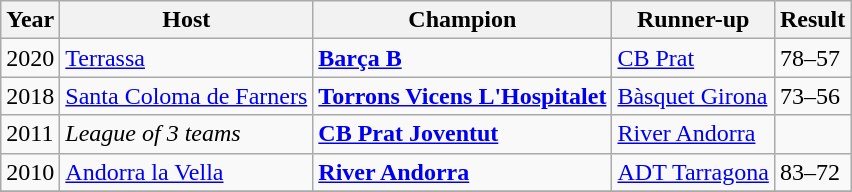<table class="wikitable">
<tr>
<th>Year</th>
<th>Host</th>
<th>Champion</th>
<th>Runner-up</th>
<th>Result</th>
</tr>
<tr>
<td>2020</td>
<td><a href='#'>Terrassa</a></td>
<td><strong><a href='#'>Barça B</a></strong></td>
<td><a href='#'>CB Prat</a></td>
<td>78–57</td>
</tr>
<tr>
<td>2018</td>
<td><a href='#'>Santa Coloma de Farners</a></td>
<td><strong><a href='#'>Torrons Vicens L'Hospitalet</a></strong></td>
<td><a href='#'>Bàsquet Girona</a></td>
<td>73–56</td>
</tr>
<tr>
<td>2011</td>
<td><em>League of 3 teams</em></td>
<td><strong><a href='#'>CB Prat Joventut</a></strong></td>
<td><a href='#'>River Andorra</a></td>
<td></td>
</tr>
<tr>
<td>2010</td>
<td><a href='#'>Andorra la Vella</a></td>
<td><strong><a href='#'>River Andorra</a></strong></td>
<td><a href='#'>ADT Tarragona</a></td>
<td>83–72</td>
</tr>
<tr>
</tr>
</table>
